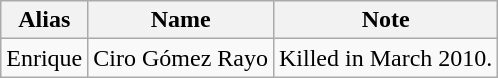<table class="wikitable">
<tr>
<th>Alias</th>
<th>Name</th>
<th>Note</th>
</tr>
<tr>
<td>Enrique</td>
<td>Ciro Gómez Rayo</td>
<td>Killed in March 2010.</td>
</tr>
</table>
